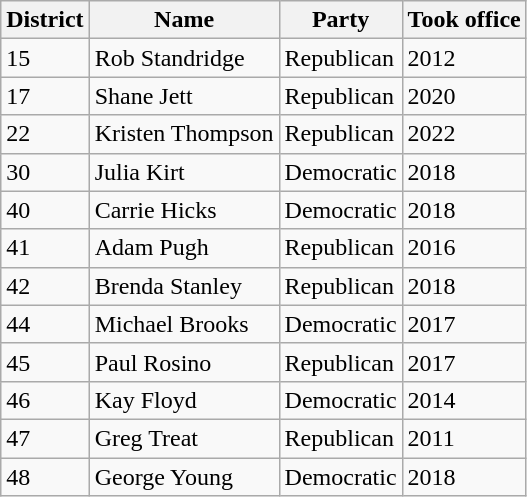<table class="wikitable sortable">
<tr>
<th>District</th>
<th>Name</th>
<th>Party</th>
<th>Took office</th>
</tr>
<tr>
<td>15</td>
<td>Rob Standridge</td>
<td>Republican</td>
<td>2012</td>
</tr>
<tr>
<td>17</td>
<td>Shane Jett</td>
<td>Republican</td>
<td>2020</td>
</tr>
<tr>
<td>22</td>
<td>Kristen Thompson</td>
<td>Republican</td>
<td>2022</td>
</tr>
<tr>
<td>30</td>
<td>Julia Kirt</td>
<td>Democratic</td>
<td>2018</td>
</tr>
<tr>
<td>40</td>
<td>Carrie Hicks</td>
<td>Democratic</td>
<td>2018</td>
</tr>
<tr>
<td>41</td>
<td>Adam Pugh</td>
<td>Republican</td>
<td>2016</td>
</tr>
<tr>
<td>42</td>
<td>Brenda Stanley</td>
<td>Republican</td>
<td>2018</td>
</tr>
<tr>
<td>44</td>
<td>Michael Brooks</td>
<td>Democratic</td>
<td>2017</td>
</tr>
<tr>
<td>45</td>
<td>Paul Rosino</td>
<td>Republican</td>
<td>2017</td>
</tr>
<tr>
<td>46</td>
<td>Kay Floyd</td>
<td>Democratic</td>
<td>2014</td>
</tr>
<tr>
<td>47</td>
<td>Greg Treat</td>
<td>Republican</td>
<td>2011</td>
</tr>
<tr>
<td>48</td>
<td>George Young</td>
<td>Democratic</td>
<td>2018</td>
</tr>
</table>
